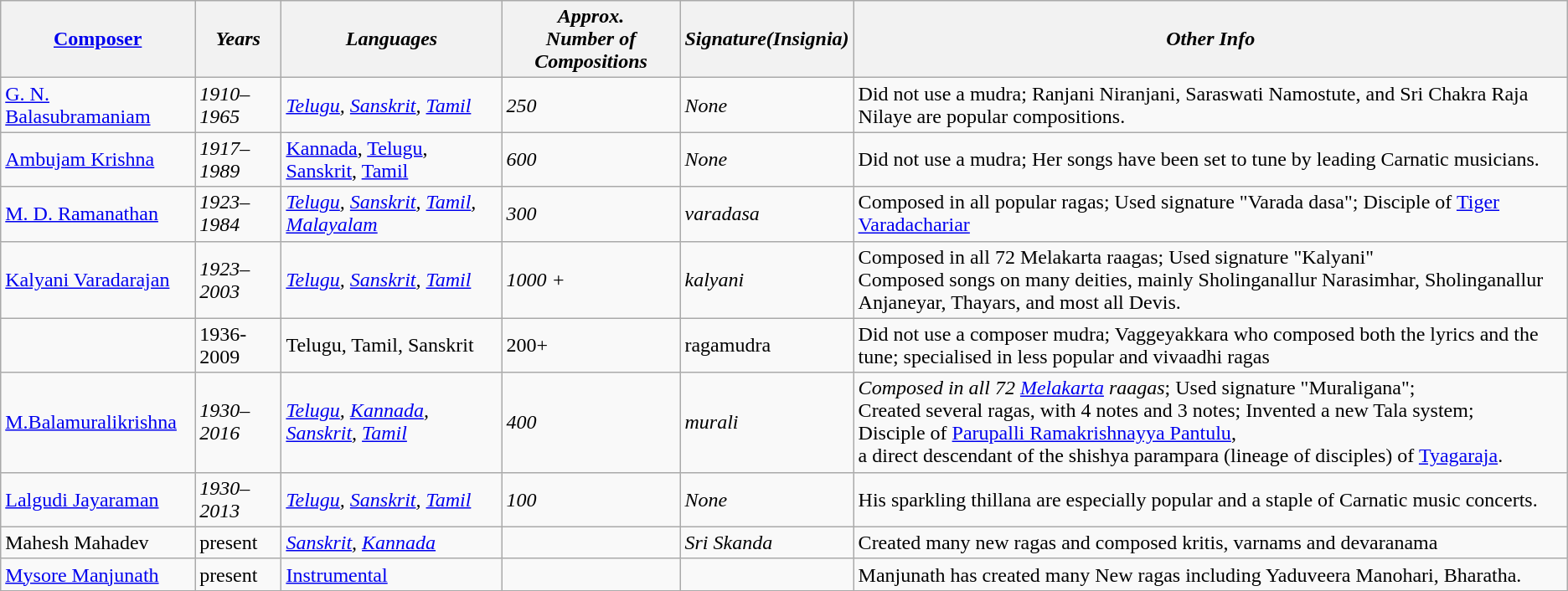<table class="wikitable">
<tr>
<th><a href='#'>Composer</a></th>
<th><em>Years</em></th>
<th><em>Languages</em></th>
<th><em>Approx.</em><br><em>Number of Compositions</em></th>
<th><em>Signature(Insignia)</em></th>
<th><em>Other Info</em></th>
</tr>
<tr>
<td><a href='#'>G. N. Balasubramaniam</a></td>
<td><em>1910–1965</em></td>
<td><em><a href='#'>Telugu</a>, <a href='#'>Sanskrit</a>, <a href='#'>Tamil</a></em></td>
<td><em>250</em></td>
<td><em>None</em></td>
<td>Did not use a mudra; Ranjani Niranjani, Saraswati Namostute, and Sri Chakra Raja Nilaye are popular compositions.</td>
</tr>
<tr>
<td><a href='#'>Ambujam Krishna</a></td>
<td><em>1917–1989</em></td>
<td><a href='#'>Kannada</a>, <a href='#'>Telugu</a>, <a href='#'>Sanskrit</a>, <a href='#'>Tamil</a></td>
<td><em>600</em></td>
<td><em>None</em></td>
<td>Did not use a mudra; Her songs have been set to tune by leading Carnatic musicians.</td>
</tr>
<tr>
<td><a href='#'>M. D. Ramanathan</a></td>
<td><em>1923–1984</em></td>
<td><em><a href='#'>Telugu</a>, <a href='#'>Sanskrit</a>, <a href='#'>Tamil</a>, <a href='#'>Malayalam</a></em></td>
<td><em>300</em></td>
<td><em>varadasa</em></td>
<td>Composed in all popular ragas; Used signature "Varada dasa"; Disciple of <a href='#'>Tiger Varadachariar</a></td>
</tr>
<tr>
<td><a href='#'>Kalyani Varadarajan</a></td>
<td><em>1923–2003</em></td>
<td><em><a href='#'>Telugu</a>, <a href='#'>Sanskrit</a>, <a href='#'>Tamil</a></em></td>
<td><em>1000 +</em></td>
<td><em>kalyani</em></td>
<td>Composed in all 72 Melakarta raagas; Used signature "Kalyani"<br>Composed songs on many deities, mainly Sholinganallur Narasimhar, Sholinganallur Anjaneyar, Thayars, and most all Devis.</td>
</tr>
<tr>
<td></td>
<td>1936-2009</td>
<td>Telugu, Tamil, Sanskrit</td>
<td>200+</td>
<td>ragamudra</td>
<td>Did not use a composer mudra; Vaggeyakkara who composed both the lyrics and the tune; specialised in less popular and vivaadhi ragas</td>
</tr>
<tr>
<td><a href='#'>M.Balamuralikrishna</a></td>
<td><em>1930–2016</em></td>
<td><em><a href='#'>Telugu</a>, <a href='#'>Kannada</a>, <a href='#'>Sanskrit</a>, <a href='#'>Tamil</a></em></td>
<td><em>400</em></td>
<td><em>murali</em></td>
<td><em>Composed in all 72 <a href='#'>Melakarta</a> raagas</em>; Used signature "Muraligana";<br>Created several ragas, with 4 notes and 3 notes; Invented a new Tala system;<br>Disciple of <a href='#'>Parupalli Ramakrishnayya Pantulu</a>,<br>a direct descendant of the shishya parampara (lineage of disciples) of <a href='#'>Tyagaraja</a>.</td>
</tr>
<tr>
<td><a href='#'>Lalgudi Jayaraman</a></td>
<td><em>1930–2013</em></td>
<td><em><a href='#'>Telugu</a>, <a href='#'>Sanskrit</a>, <a href='#'>Tamil</a></em></td>
<td><em>100</em></td>
<td><em>None</em></td>
<td>His sparkling thillana are especially popular and a staple of Carnatic music concerts.</td>
</tr>
<tr>
<td>Mahesh Mahadev</td>
<td>present</td>
<td><em><a href='#'>Sanskrit</a>, <a href='#'>Kannada</a></em></td>
<td></td>
<td><em>Sri Skanda</em></td>
<td>Created many new ragas  and composed kritis, varnams and devaranama </td>
</tr>
<tr>
<td><a href='#'>Mysore Manjunath</a></td>
<td>present</td>
<td><a href='#'>Instrumental</a></td>
<td></td>
<td></td>
<td>Manjunath has created many New ragas including Yaduveera Manohari, Bharatha.</td>
</tr>
<tr>
</tr>
</table>
